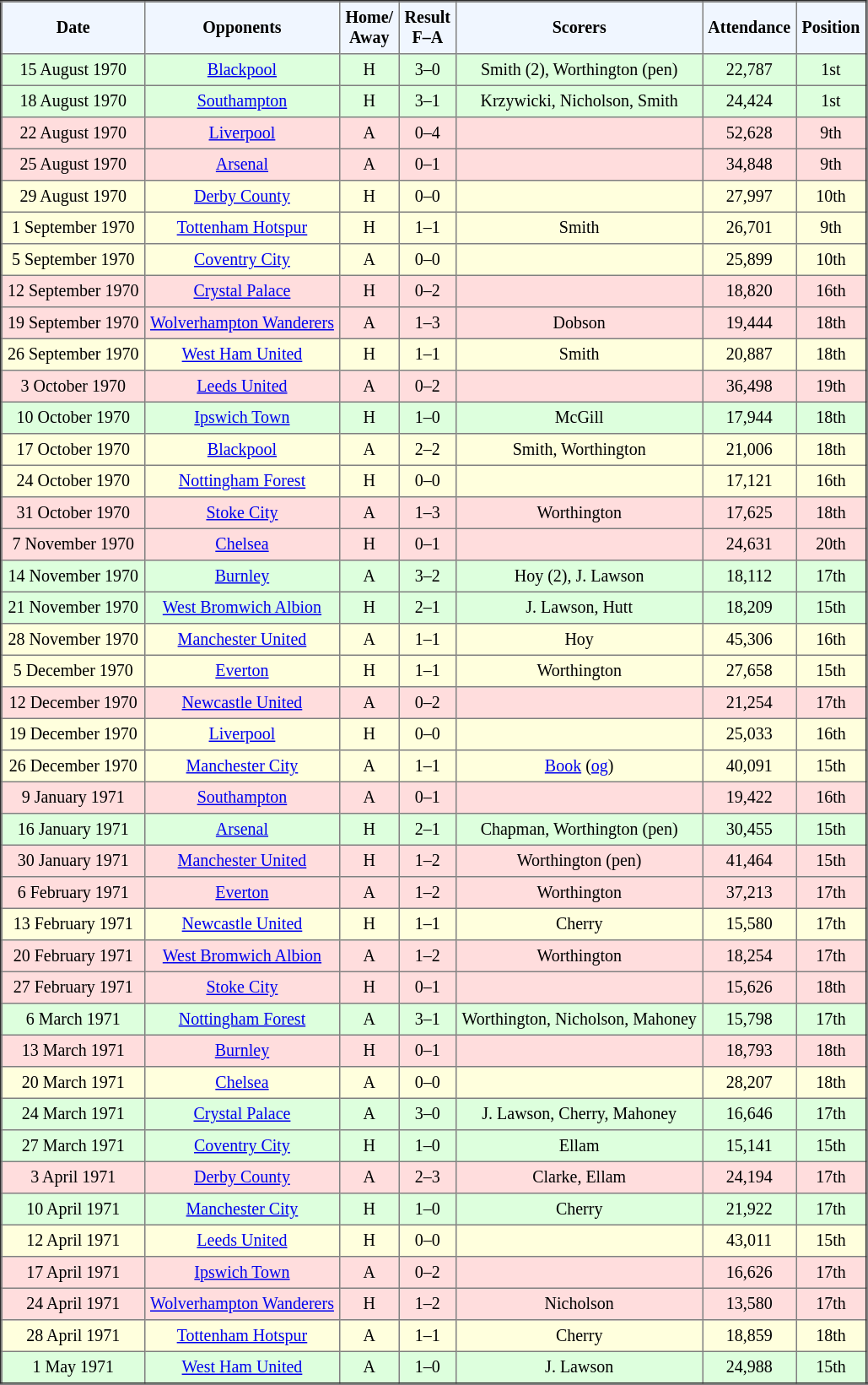<table border="2" cellpadding="4" style="border-collapse:collapse; text-align:center; font-size:smaller;">
<tr style="background:#f0f6ff;">
<th><strong>Date</strong></th>
<th><strong>Opponents</strong></th>
<th><strong>Home/<br>Away</strong></th>
<th><strong>Result<br>F–A</strong></th>
<th><strong>Scorers</strong></th>
<th><strong>Attendance</strong></th>
<th><strong>Position</strong></th>
</tr>
<tr bgcolor="#ddffdd">
<td>15 August 1970</td>
<td><a href='#'>Blackpool</a></td>
<td>H</td>
<td>3–0</td>
<td>Smith (2), Worthington (pen)</td>
<td>22,787</td>
<td>1st</td>
</tr>
<tr bgcolor="#ddffdd">
<td>18 August 1970</td>
<td><a href='#'>Southampton</a></td>
<td>H</td>
<td>3–1</td>
<td>Krzywicki, Nicholson, Smith</td>
<td>24,424</td>
<td>1st</td>
</tr>
<tr bgcolor="#ffdddd">
<td>22 August 1970</td>
<td><a href='#'>Liverpool</a></td>
<td>A</td>
<td>0–4</td>
<td></td>
<td>52,628</td>
<td>9th</td>
</tr>
<tr bgcolor="#ffdddd">
<td>25 August 1970</td>
<td><a href='#'>Arsenal</a></td>
<td>A</td>
<td>0–1</td>
<td></td>
<td>34,848</td>
<td>9th</td>
</tr>
<tr bgcolor="#ffffdd">
<td>29 August 1970</td>
<td><a href='#'>Derby County</a></td>
<td>H</td>
<td>0–0</td>
<td></td>
<td>27,997</td>
<td>10th</td>
</tr>
<tr bgcolor="#ffffdd">
<td>1 September 1970</td>
<td><a href='#'>Tottenham Hotspur</a></td>
<td>H</td>
<td>1–1</td>
<td>Smith</td>
<td>26,701</td>
<td>9th</td>
</tr>
<tr bgcolor="#ffffdd">
<td>5 September 1970</td>
<td><a href='#'>Coventry City</a></td>
<td>A</td>
<td>0–0</td>
<td></td>
<td>25,899</td>
<td>10th</td>
</tr>
<tr bgcolor="#ffdddd">
<td>12 September 1970</td>
<td><a href='#'>Crystal Palace</a></td>
<td>H</td>
<td>0–2</td>
<td></td>
<td>18,820</td>
<td>16th</td>
</tr>
<tr bgcolor="#ffdddd">
<td>19 September 1970</td>
<td><a href='#'>Wolverhampton Wanderers</a></td>
<td>A</td>
<td>1–3</td>
<td>Dobson</td>
<td>19,444</td>
<td>18th</td>
</tr>
<tr bgcolor="#ffffdd">
<td>26 September 1970</td>
<td><a href='#'>West Ham United</a></td>
<td>H</td>
<td>1–1</td>
<td>Smith</td>
<td>20,887</td>
<td>18th</td>
</tr>
<tr bgcolor="#ffdddd">
<td>3 October 1970</td>
<td><a href='#'>Leeds United</a></td>
<td>A</td>
<td>0–2</td>
<td></td>
<td>36,498</td>
<td>19th</td>
</tr>
<tr bgcolor="#ddffdd">
<td>10 October 1970</td>
<td><a href='#'>Ipswich Town</a></td>
<td>H</td>
<td>1–0</td>
<td>McGill</td>
<td>17,944</td>
<td>18th</td>
</tr>
<tr bgcolor="#ffffdd">
<td>17 October 1970</td>
<td><a href='#'>Blackpool</a></td>
<td>A</td>
<td>2–2</td>
<td>Smith, Worthington</td>
<td>21,006</td>
<td>18th</td>
</tr>
<tr bgcolor="#ffffdd">
<td>24 October 1970</td>
<td><a href='#'>Nottingham Forest</a></td>
<td>H</td>
<td>0–0</td>
<td></td>
<td>17,121</td>
<td>16th</td>
</tr>
<tr bgcolor="#ffdddd">
<td>31 October 1970</td>
<td><a href='#'>Stoke City</a></td>
<td>A</td>
<td>1–3</td>
<td>Worthington</td>
<td>17,625</td>
<td>18th</td>
</tr>
<tr bgcolor="#ffdddd">
<td>7 November 1970</td>
<td><a href='#'>Chelsea</a></td>
<td>H</td>
<td>0–1</td>
<td></td>
<td>24,631</td>
<td>20th</td>
</tr>
<tr bgcolor="#ddffdd">
<td>14 November 1970</td>
<td><a href='#'>Burnley</a></td>
<td>A</td>
<td>3–2</td>
<td>Hoy (2), J. Lawson</td>
<td>18,112</td>
<td>17th</td>
</tr>
<tr bgcolor="#ddffdd">
<td>21 November 1970</td>
<td><a href='#'>West Bromwich Albion</a></td>
<td>H</td>
<td>2–1</td>
<td>J. Lawson, Hutt</td>
<td>18,209</td>
<td>15th</td>
</tr>
<tr bgcolor="#ffffdd">
<td>28 November 1970</td>
<td><a href='#'>Manchester United</a></td>
<td>A</td>
<td>1–1</td>
<td>Hoy</td>
<td>45,306</td>
<td>16th</td>
</tr>
<tr bgcolor="#ffffdd">
<td>5 December 1970</td>
<td><a href='#'>Everton</a></td>
<td>H</td>
<td>1–1</td>
<td>Worthington</td>
<td>27,658</td>
<td>15th</td>
</tr>
<tr bgcolor="#ffdddd">
<td>12 December 1970</td>
<td><a href='#'>Newcastle United</a></td>
<td>A</td>
<td>0–2</td>
<td></td>
<td>21,254</td>
<td>17th</td>
</tr>
<tr bgcolor="#ffffdd">
<td>19 December 1970</td>
<td><a href='#'>Liverpool</a></td>
<td>H</td>
<td>0–0</td>
<td></td>
<td>25,033</td>
<td>16th</td>
</tr>
<tr bgcolor="#ffffdd">
<td>26 December 1970</td>
<td><a href='#'>Manchester City</a></td>
<td>A</td>
<td>1–1</td>
<td><a href='#'>Book</a> (<a href='#'>og</a>)</td>
<td>40,091</td>
<td>15th</td>
</tr>
<tr bgcolor="#ffdddd">
<td>9 January 1971</td>
<td><a href='#'>Southampton</a></td>
<td>A</td>
<td>0–1</td>
<td></td>
<td>19,422</td>
<td>16th</td>
</tr>
<tr bgcolor="#ddffdd">
<td>16 January 1971</td>
<td><a href='#'>Arsenal</a></td>
<td>H</td>
<td>2–1</td>
<td>Chapman, Worthington (pen)</td>
<td>30,455</td>
<td>15th</td>
</tr>
<tr bgcolor="#ffdddd">
<td>30 January 1971</td>
<td><a href='#'>Manchester United</a></td>
<td>H</td>
<td>1–2</td>
<td>Worthington (pen)</td>
<td>41,464</td>
<td>15th</td>
</tr>
<tr bgcolor="#ffdddd">
<td>6 February 1971</td>
<td><a href='#'>Everton</a></td>
<td>A</td>
<td>1–2</td>
<td>Worthington</td>
<td>37,213</td>
<td>17th</td>
</tr>
<tr bgcolor="#ffffdd">
<td>13 February 1971</td>
<td><a href='#'>Newcastle United</a></td>
<td>H</td>
<td>1–1</td>
<td>Cherry</td>
<td>15,580</td>
<td>17th</td>
</tr>
<tr bgcolor="#ffdddd">
<td>20 February 1971</td>
<td><a href='#'>West Bromwich Albion</a></td>
<td>A</td>
<td>1–2</td>
<td>Worthington</td>
<td>18,254</td>
<td>17th</td>
</tr>
<tr bgcolor="#ffdddd">
<td>27 February 1971</td>
<td><a href='#'>Stoke City</a></td>
<td>H</td>
<td>0–1</td>
<td></td>
<td>15,626</td>
<td>18th</td>
</tr>
<tr bgcolor="#ddffdd">
<td>6 March 1971</td>
<td><a href='#'>Nottingham Forest</a></td>
<td>A</td>
<td>3–1</td>
<td>Worthington, Nicholson, Mahoney</td>
<td>15,798</td>
<td>17th</td>
</tr>
<tr bgcolor="#ffdddd">
<td>13 March 1971</td>
<td><a href='#'>Burnley</a></td>
<td>H</td>
<td>0–1</td>
<td></td>
<td>18,793</td>
<td>18th</td>
</tr>
<tr bgcolor="#ffffdd">
<td>20 March 1971</td>
<td><a href='#'>Chelsea</a></td>
<td>A</td>
<td>0–0</td>
<td></td>
<td>28,207</td>
<td>18th</td>
</tr>
<tr bgcolor="#ddffdd">
<td>24 March 1971</td>
<td><a href='#'>Crystal Palace</a></td>
<td>A</td>
<td>3–0</td>
<td>J. Lawson, Cherry, Mahoney</td>
<td>16,646</td>
<td>17th</td>
</tr>
<tr bgcolor="#ddffdd">
<td>27 March 1971</td>
<td><a href='#'>Coventry City</a></td>
<td>H</td>
<td>1–0</td>
<td>Ellam</td>
<td>15,141</td>
<td>15th</td>
</tr>
<tr bgcolor="#ffdddd">
<td>3 April 1971</td>
<td><a href='#'>Derby County</a></td>
<td>A</td>
<td>2–3</td>
<td>Clarke, Ellam</td>
<td>24,194</td>
<td>17th</td>
</tr>
<tr bgcolor="#ddffdd">
<td>10 April 1971</td>
<td><a href='#'>Manchester City</a></td>
<td>H</td>
<td>1–0</td>
<td>Cherry</td>
<td>21,922</td>
<td>17th</td>
</tr>
<tr bgcolor="#ffffdd">
<td>12 April 1971</td>
<td><a href='#'>Leeds United</a></td>
<td>H</td>
<td>0–0</td>
<td></td>
<td>43,011</td>
<td>15th</td>
</tr>
<tr bgcolor="#ffdddd">
<td>17 April 1971</td>
<td><a href='#'>Ipswich Town</a></td>
<td>A</td>
<td>0–2</td>
<td></td>
<td>16,626</td>
<td>17th</td>
</tr>
<tr bgcolor="#ffdddd">
<td>24 April 1971</td>
<td><a href='#'>Wolverhampton Wanderers</a></td>
<td>H</td>
<td>1–2</td>
<td>Nicholson</td>
<td>13,580</td>
<td>17th</td>
</tr>
<tr bgcolor="#ffffdd">
<td>28 April 1971</td>
<td><a href='#'>Tottenham Hotspur</a></td>
<td>A</td>
<td>1–1</td>
<td>Cherry</td>
<td>18,859</td>
<td>18th</td>
</tr>
<tr bgcolor="#ddffdd">
<td>1 May 1971</td>
<td><a href='#'>West Ham United</a></td>
<td>A</td>
<td>1–0</td>
<td>J. Lawson</td>
<td>24,988</td>
<td>15th</td>
</tr>
</table>
